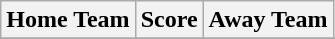<table class="wikitable" style="text-align: center">
<tr>
<th>Home Team</th>
<th>Score</th>
<th>Away Team</th>
</tr>
<tr>
</tr>
</table>
